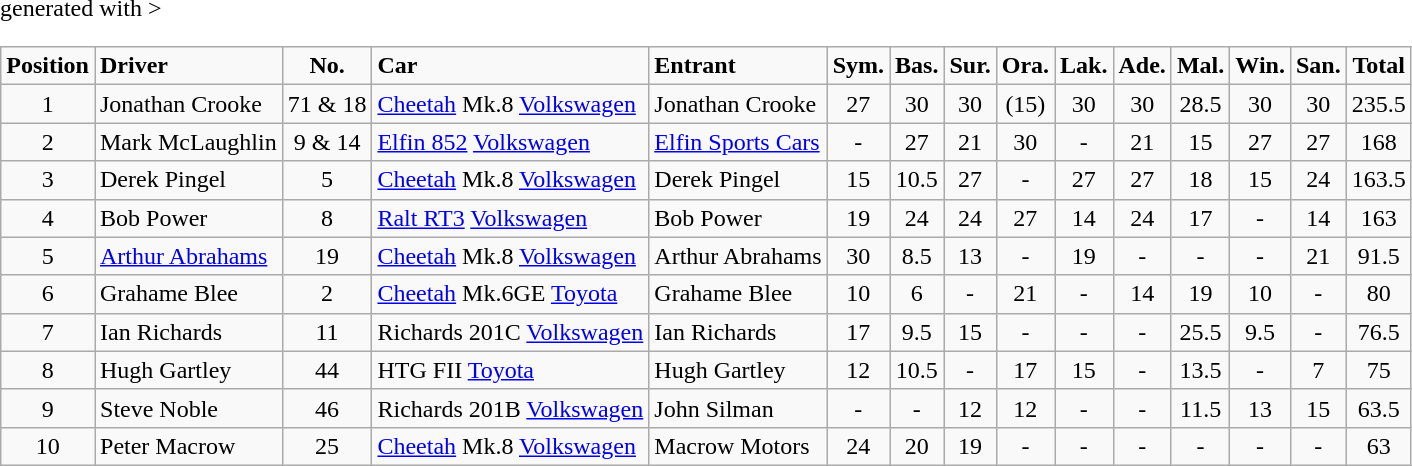<table class="wikitable" <hiddentext>generated with >
<tr style="font-weight:bold">
<td align="center">Position</td>
<td>Driver</td>
<td align="center">No.</td>
<td>Car</td>
<td>Entrant</td>
<td align="center">Sym.</td>
<td align="center">Bas.</td>
<td align="center">Sur.</td>
<td align="center">Ora.</td>
<td align="center">Lak.</td>
<td align="center">Ade.</td>
<td align="center">Mal.</td>
<td align="center">Win.</td>
<td align="center">San.</td>
<td align="center">Total</td>
</tr>
<tr>
<td height="14" align="center">1</td>
<td>Jonathan Crooke</td>
<td align="center">71 & 18</td>
<td><a href='#'>Cheetah</a> Mk.8 <a href='#'>Volkswagen</a></td>
<td>Jonathan Crooke</td>
<td align="center">27</td>
<td align="center">30</td>
<td align="center">30</td>
<td align="center">(15)</td>
<td align="center">30</td>
<td align="center">30</td>
<td align="center">28.5</td>
<td align="center">30</td>
<td align="center">30</td>
<td align="center">235.5</td>
</tr>
<tr>
<td height="14" align="center">2</td>
<td>Mark McLaughlin</td>
<td align="center">9 & 14</td>
<td><a href='#'>Elfin 852</a> <a href='#'>Volkswagen</a></td>
<td><a href='#'>Elfin Sports Cars</a></td>
<td align="center">-</td>
<td align="center">27</td>
<td align="center">21</td>
<td align="center">30</td>
<td align="center">-</td>
<td align="center">21</td>
<td align="center">15</td>
<td align="center">27</td>
<td align="center">27</td>
<td align="center">168</td>
</tr>
<tr>
<td height="14" align="center">3</td>
<td>Derek Pingel</td>
<td align="center">5</td>
<td><a href='#'>Cheetah</a> Mk.8 <a href='#'>Volkswagen</a></td>
<td>Derek Pingel</td>
<td align="center">15</td>
<td align="center">10.5</td>
<td align="center">27</td>
<td align="center">-</td>
<td align="center">27</td>
<td align="center">27</td>
<td align="center">18</td>
<td align="center">15</td>
<td align="center">24</td>
<td align="center">163.5</td>
</tr>
<tr>
<td height="14" align="center">4</td>
<td>Bob Power</td>
<td align="center">8</td>
<td><a href='#'>Ralt RT3</a> <a href='#'>Volkswagen</a></td>
<td>Bob Power</td>
<td align="center">19</td>
<td align="center">24</td>
<td align="center">24</td>
<td align="center">27</td>
<td align="center">14</td>
<td align="center">24</td>
<td align="center">17</td>
<td align="center">-</td>
<td align="center">14</td>
<td align="center">163</td>
</tr>
<tr>
<td height="14" align="center">5</td>
<td><a href='#'>Arthur Abrahams</a></td>
<td align="center">19</td>
<td><a href='#'>Cheetah</a> Mk.8 <a href='#'>Volkswagen</a></td>
<td>Arthur Abrahams</td>
<td align="center">30</td>
<td align="center">8.5</td>
<td align="center">13</td>
<td align="center">-</td>
<td align="center">19</td>
<td align="center">-</td>
<td align="center">-</td>
<td align="center">-</td>
<td align="center">21</td>
<td align="center">91.5</td>
</tr>
<tr>
<td height="14" align="center">6</td>
<td>Grahame Blee</td>
<td align="center">2</td>
<td><a href='#'>Cheetah</a> Mk.6GE <a href='#'>Toyota</a></td>
<td>Grahame Blee</td>
<td align="center">10</td>
<td align="center">6</td>
<td align="center">-</td>
<td align="center">21</td>
<td align="center">-</td>
<td align="center">14</td>
<td align="center">19</td>
<td align="center">10</td>
<td align="center">-</td>
<td align="center">80</td>
</tr>
<tr>
<td height="14" align="center">7</td>
<td>Ian Richards</td>
<td align="center">11</td>
<td>Richards 201C <a href='#'>Volkswagen</a></td>
<td>Ian Richards</td>
<td align="center">17</td>
<td align="center">9.5</td>
<td align="center">15</td>
<td align="center">-</td>
<td align="center">-</td>
<td align="center">-</td>
<td align="center">25.5</td>
<td align="center">9.5</td>
<td align="center">-</td>
<td align="center">76.5</td>
</tr>
<tr>
<td height="14" align="center">8</td>
<td>Hugh Gartley</td>
<td align="center">44</td>
<td>HTG FII <a href='#'>Toyota</a></td>
<td>Hugh Gartley</td>
<td align="center">12</td>
<td align="center">10.5</td>
<td align="center">-</td>
<td align="center">17</td>
<td align="center">15</td>
<td align="center">-</td>
<td align="center">13.5</td>
<td align="center">-</td>
<td align="center">7</td>
<td align="center">75</td>
</tr>
<tr>
<td height="14" align="center">9</td>
<td>Steve Noble</td>
<td align="center">46</td>
<td>Richards 201B <a href='#'>Volkswagen</a></td>
<td>John Silman</td>
<td align="center">-</td>
<td align="center">-</td>
<td align="center">12</td>
<td align="center">12</td>
<td align="center">-</td>
<td align="center">-</td>
<td align="center">11.5</td>
<td align="center">13</td>
<td align="center">15</td>
<td align="center">63.5</td>
</tr>
<tr>
<td height="14" align="center">10</td>
<td>Peter Macrow</td>
<td align="center">25</td>
<td><a href='#'>Cheetah</a> Mk.8 <a href='#'>Volkswagen</a></td>
<td>Macrow Motors</td>
<td align="center">24</td>
<td align="center">20</td>
<td align="center">19</td>
<td align="center">-</td>
<td align="center">-</td>
<td align="center">-</td>
<td align="center">-</td>
<td align="center">-</td>
<td align="center">-</td>
<td align="center">63</td>
</tr>
</table>
